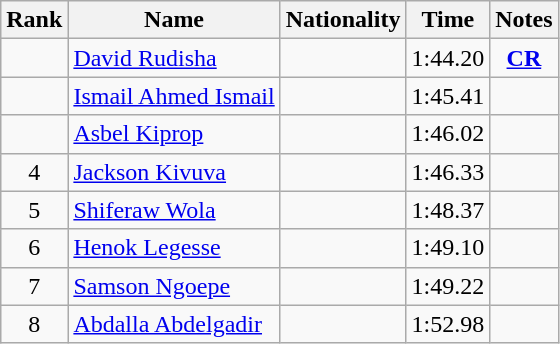<table class="wikitable sortable" style="text-align:center">
<tr>
<th>Rank</th>
<th>Name</th>
<th>Nationality</th>
<th>Time</th>
<th>Notes</th>
</tr>
<tr>
<td></td>
<td align=left><a href='#'>David Rudisha</a></td>
<td align=left></td>
<td>1:44.20</td>
<td><strong><a href='#'>CR</a></strong></td>
</tr>
<tr>
<td></td>
<td align=left><a href='#'>Ismail Ahmed Ismail</a></td>
<td align=left></td>
<td>1:45.41</td>
<td></td>
</tr>
<tr>
<td></td>
<td align=left><a href='#'>Asbel Kiprop</a></td>
<td align=left></td>
<td>1:46.02</td>
<td></td>
</tr>
<tr>
<td>4</td>
<td align=left><a href='#'>Jackson Kivuva</a></td>
<td align=left></td>
<td>1:46.33</td>
<td></td>
</tr>
<tr>
<td>5</td>
<td align=left><a href='#'>Shiferaw Wola</a></td>
<td align=left></td>
<td>1:48.37</td>
<td></td>
</tr>
<tr>
<td>6</td>
<td align=left><a href='#'>Henok Legesse</a></td>
<td align=left></td>
<td>1:49.10</td>
<td></td>
</tr>
<tr>
<td>7</td>
<td align=left><a href='#'>Samson Ngoepe</a></td>
<td align=left></td>
<td>1:49.22</td>
<td></td>
</tr>
<tr>
<td>8</td>
<td align=left><a href='#'>Abdalla Abdelgadir</a></td>
<td align=left></td>
<td>1:52.98</td>
<td></td>
</tr>
</table>
